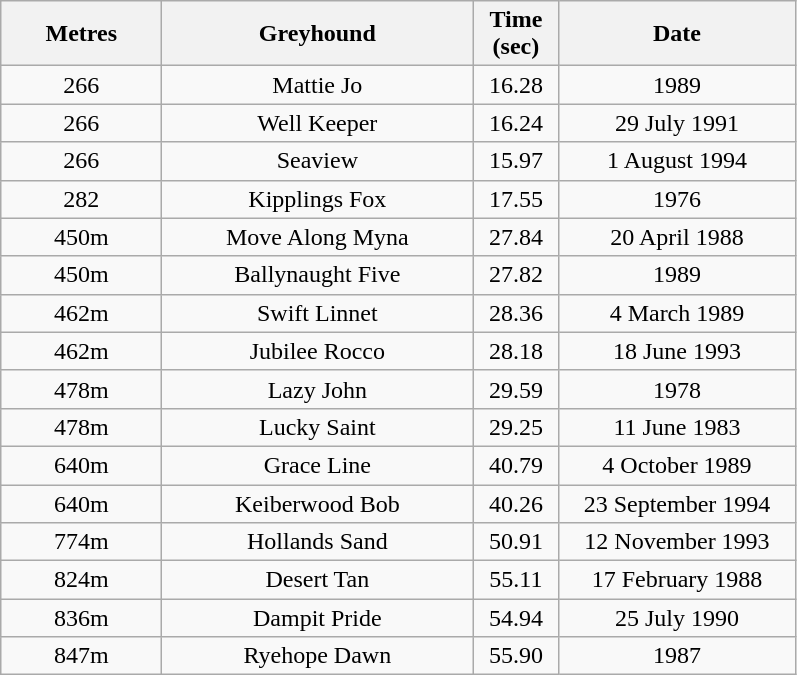<table class="wikitable" style="font-size: 100%">
<tr>
<th width=100>Metres</th>
<th width=200>Greyhound</th>
<th width=50>Time (sec)</th>
<th width=150>Date</th>
</tr>
<tr align=center>
<td>266</td>
<td>Mattie Jo</td>
<td>16.28</td>
<td>1989</td>
</tr>
<tr align=center>
<td>266</td>
<td>Well Keeper</td>
<td>16.24</td>
<td>29 July 1991</td>
</tr>
<tr align=center>
<td>266</td>
<td>Seaview</td>
<td>15.97</td>
<td>1 August 1994</td>
</tr>
<tr align=center>
<td>282</td>
<td>Kipplings Fox</td>
<td>17.55</td>
<td>1976</td>
</tr>
<tr align=center>
<td>450m</td>
<td>Move Along Myna</td>
<td>27.84</td>
<td>20 April 1988</td>
</tr>
<tr align=center>
<td>450m</td>
<td>Ballynaught Five</td>
<td>27.82</td>
<td>1989</td>
</tr>
<tr align=center>
<td>462m</td>
<td>Swift Linnet</td>
<td>28.36</td>
<td>4 March 1989</td>
</tr>
<tr align=center>
<td>462m</td>
<td>Jubilee Rocco</td>
<td>28.18</td>
<td>18 June 1993</td>
</tr>
<tr align=center>
<td>478m</td>
<td>Lazy John</td>
<td>29.59</td>
<td>1978</td>
</tr>
<tr align=center>
<td>478m</td>
<td>Lucky Saint</td>
<td>29.25</td>
<td>11 June 1983</td>
</tr>
<tr align=center>
<td>640m</td>
<td>Grace Line</td>
<td>40.79</td>
<td>4 October 1989</td>
</tr>
<tr align=center>
<td>640m</td>
<td>Keiberwood Bob</td>
<td>40.26</td>
<td>23 September 1994</td>
</tr>
<tr align=center>
<td>774m</td>
<td>Hollands Sand</td>
<td>50.91</td>
<td>12 November 1993</td>
</tr>
<tr align=center>
<td>824m</td>
<td>Desert Tan</td>
<td>55.11</td>
<td>17 February 1988</td>
</tr>
<tr align=center>
<td>836m</td>
<td>Dampit Pride</td>
<td>54.94</td>
<td>25 July 1990</td>
</tr>
<tr align=center>
<td>847m</td>
<td>Ryehope Dawn</td>
<td>55.90</td>
<td>1987</td>
</tr>
</table>
